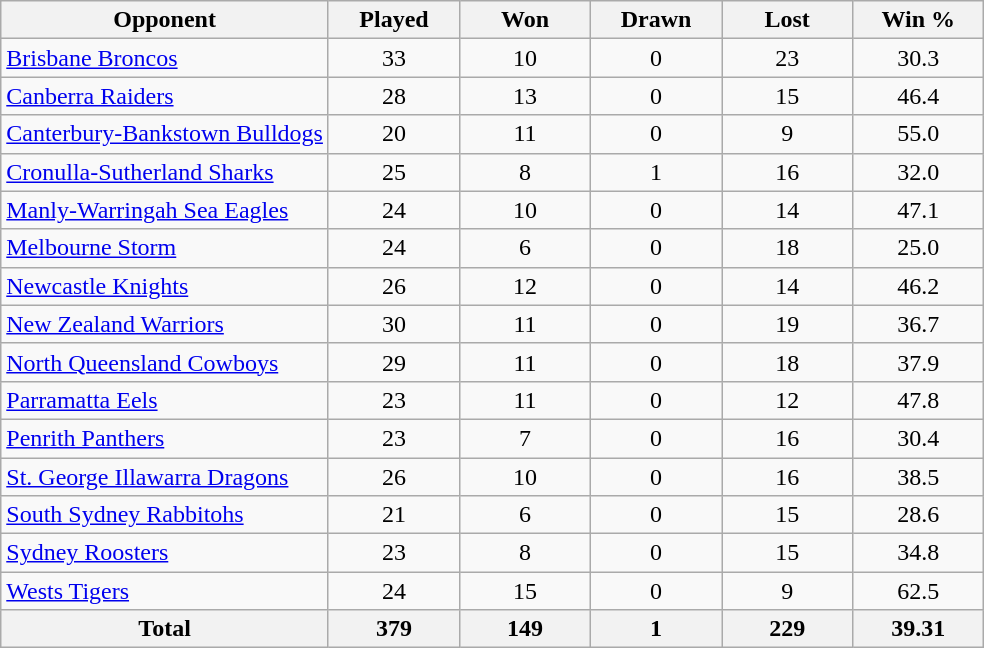<table class="wikitable sortable" style="text-align:center;">
<tr>
<th>Opponent</th>
<th style="width:5em">Played</th>
<th style="width:5em">Won</th>
<th style="width:5em">Drawn</th>
<th style="width:5em">Lost</th>
<th style="width:5em">Win %</th>
</tr>
<tr>
<td style="text-align:left;"><a href='#'>Brisbane Broncos</a></td>
<td>33</td>
<td>10</td>
<td>0</td>
<td>23</td>
<td>30.3</td>
</tr>
<tr>
<td style="text-align:left;"><a href='#'>Canberra Raiders</a></td>
<td>28</td>
<td>13</td>
<td>0</td>
<td>15</td>
<td>46.4</td>
</tr>
<tr>
<td style="text-align:left;"><a href='#'>Canterbury-Bankstown Bulldogs</a></td>
<td>20</td>
<td>11</td>
<td>0</td>
<td>9</td>
<td>55.0</td>
</tr>
<tr>
<td style="text-align:left;"><a href='#'>Cronulla-Sutherland Sharks</a></td>
<td>25</td>
<td>8</td>
<td>1</td>
<td>16</td>
<td>32.0</td>
</tr>
<tr>
<td style="text-align:left;"><a href='#'>Manly-Warringah Sea Eagles</a></td>
<td>24</td>
<td>10</td>
<td>0</td>
<td>14</td>
<td>47.1</td>
</tr>
<tr>
<td style="text-align:left;"><a href='#'>Melbourne Storm</a></td>
<td>24</td>
<td>6</td>
<td>0</td>
<td>18</td>
<td>25.0</td>
</tr>
<tr>
<td style="text-align:left;"><a href='#'>Newcastle Knights</a></td>
<td>26</td>
<td>12</td>
<td>0</td>
<td>14</td>
<td>46.2</td>
</tr>
<tr>
<td style="text-align:left;"><a href='#'>New Zealand Warriors</a></td>
<td>30</td>
<td>11</td>
<td>0</td>
<td>19</td>
<td>36.7</td>
</tr>
<tr>
<td style="text-align:left;"><a href='#'>North Queensland Cowboys</a></td>
<td>29</td>
<td>11</td>
<td>0</td>
<td>18</td>
<td>37.9</td>
</tr>
<tr>
<td style="text-align:left;"><a href='#'>Parramatta Eels</a></td>
<td>23</td>
<td>11</td>
<td>0</td>
<td>12</td>
<td>47.8</td>
</tr>
<tr>
<td style="text-align:left;"><a href='#'>Penrith Panthers</a></td>
<td>23</td>
<td>7</td>
<td>0</td>
<td>16</td>
<td>30.4</td>
</tr>
<tr>
<td style="text-align:left;"><a href='#'>St. George Illawarra Dragons</a></td>
<td>26</td>
<td>10</td>
<td>0</td>
<td>16</td>
<td>38.5</td>
</tr>
<tr>
<td style="text-align:left;"><a href='#'>South Sydney Rabbitohs</a></td>
<td>21</td>
<td>6</td>
<td>0</td>
<td>15</td>
<td>28.6</td>
</tr>
<tr>
<td style="text-align:left;"><a href='#'>Sydney Roosters</a></td>
<td>23</td>
<td>8</td>
<td>0</td>
<td>15</td>
<td>34.8</td>
</tr>
<tr>
<td style="text-align:left;"><a href='#'>Wests Tigers</a></td>
<td>24</td>
<td>15</td>
<td>0</td>
<td>9</td>
<td>62.5</td>
</tr>
<tr class="sortbottom">
<th><strong>Total</strong></th>
<th><strong>379</strong></th>
<th><strong>149</strong></th>
<th><strong>1</strong></th>
<th><strong>229</strong></th>
<th><strong>39.31</strong></th>
</tr>
</table>
